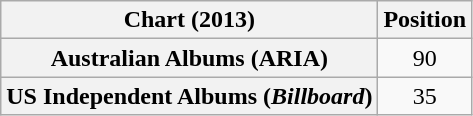<table class="wikitable plainrowheaders" style="text-align:center;">
<tr>
<th scope="col">Chart (2013)</th>
<th scope="col">Position</th>
</tr>
<tr>
<th scope="row">Australian Albums (ARIA)</th>
<td>90</td>
</tr>
<tr>
<th scope="row">US Independent Albums (<em>Billboard</em>)</th>
<td>35</td>
</tr>
</table>
